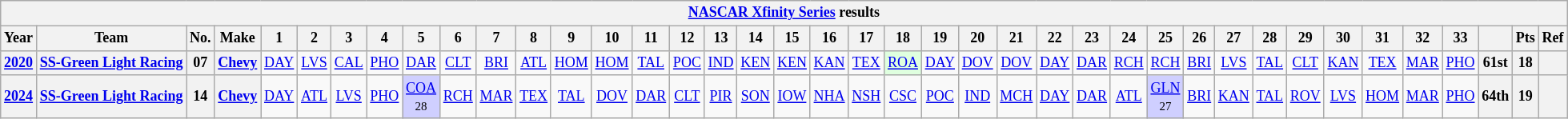<table class="wikitable" style="text-align:center; font-size:75%">
<tr>
<th colspan=42><a href='#'>NASCAR Xfinity Series</a> results</th>
</tr>
<tr>
<th>Year</th>
<th>Team</th>
<th>No.</th>
<th>Make</th>
<th>1</th>
<th>2</th>
<th>3</th>
<th>4</th>
<th>5</th>
<th>6</th>
<th>7</th>
<th>8</th>
<th>9</th>
<th>10</th>
<th>11</th>
<th>12</th>
<th>13</th>
<th>14</th>
<th>15</th>
<th>16</th>
<th>17</th>
<th>18</th>
<th>19</th>
<th>20</th>
<th>21</th>
<th>22</th>
<th>23</th>
<th>24</th>
<th>25</th>
<th>26</th>
<th>27</th>
<th>28</th>
<th>29</th>
<th>30</th>
<th>31</th>
<th>32</th>
<th>33</th>
<th></th>
<th>Pts</th>
<th>Ref</th>
</tr>
<tr>
<th><a href='#'>2020</a></th>
<th nowrap><a href='#'>SS-Green Light Racing</a></th>
<th>07</th>
<th><a href='#'>Chevy</a></th>
<td><a href='#'>DAY</a></td>
<td><a href='#'>LVS</a></td>
<td><a href='#'>CAL</a></td>
<td><a href='#'>PHO</a></td>
<td><a href='#'>DAR</a></td>
<td><a href='#'>CLT</a></td>
<td><a href='#'>BRI</a></td>
<td><a href='#'>ATL</a></td>
<td><a href='#'>HOM</a></td>
<td><a href='#'>HOM</a></td>
<td><a href='#'>TAL</a></td>
<td><a href='#'>POC</a></td>
<td><a href='#'>IND</a></td>
<td><a href='#'>KEN</a></td>
<td><a href='#'>KEN</a></td>
<td><a href='#'>KAN</a></td>
<td><a href='#'>TEX</a></td>
<td style="background:#DFFFDF;"><a href='#'>ROA</a><br></td>
<td><a href='#'>DAY</a></td>
<td><a href='#'>DOV</a></td>
<td><a href='#'>DOV</a></td>
<td><a href='#'>DAY</a></td>
<td><a href='#'>DAR</a></td>
<td><a href='#'>RCH</a></td>
<td><a href='#'>RCH</a></td>
<td><a href='#'>BRI</a></td>
<td><a href='#'>LVS</a></td>
<td><a href='#'>TAL</a></td>
<td><a href='#'>CLT</a></td>
<td><a href='#'>KAN</a></td>
<td><a href='#'>TEX</a></td>
<td><a href='#'>MAR</a></td>
<td><a href='#'>PHO</a></td>
<th>61st</th>
<th>18</th>
<th></th>
</tr>
<tr>
<th><a href='#'>2024</a></th>
<th><a href='#'>SS-Green Light Racing</a></th>
<th>14</th>
<th><a href='#'>Chevy</a></th>
<td><a href='#'>DAY</a></td>
<td><a href='#'>ATL</a></td>
<td><a href='#'>LVS</a></td>
<td><a href='#'>PHO</a></td>
<td style="background:#CFCFFF;"><a href='#'>COA</a><br><small>28</small></td>
<td><a href='#'>RCH</a></td>
<td><a href='#'>MAR</a></td>
<td><a href='#'>TEX</a></td>
<td><a href='#'>TAL</a></td>
<td><a href='#'>DOV</a></td>
<td><a href='#'>DAR</a></td>
<td><a href='#'>CLT</a></td>
<td><a href='#'>PIR</a></td>
<td><a href='#'>SON</a></td>
<td><a href='#'>IOW</a></td>
<td><a href='#'>NHA</a></td>
<td><a href='#'>NSH</a></td>
<td><a href='#'>CSC</a></td>
<td><a href='#'>POC</a></td>
<td><a href='#'>IND</a></td>
<td><a href='#'>MCH</a></td>
<td><a href='#'>DAY</a></td>
<td><a href='#'>DAR</a></td>
<td><a href='#'>ATL</a></td>
<td style="background:#CFCFFF;"><a href='#'>GLN</a><br><small>27</small></td>
<td><a href='#'>BRI</a></td>
<td><a href='#'>KAN</a></td>
<td><a href='#'>TAL</a></td>
<td><a href='#'>ROV</a></td>
<td><a href='#'>LVS</a></td>
<td><a href='#'>HOM</a></td>
<td><a href='#'>MAR</a></td>
<td><a href='#'>PHO</a></td>
<th>64th</th>
<th>19</th>
<th></th>
</tr>
</table>
